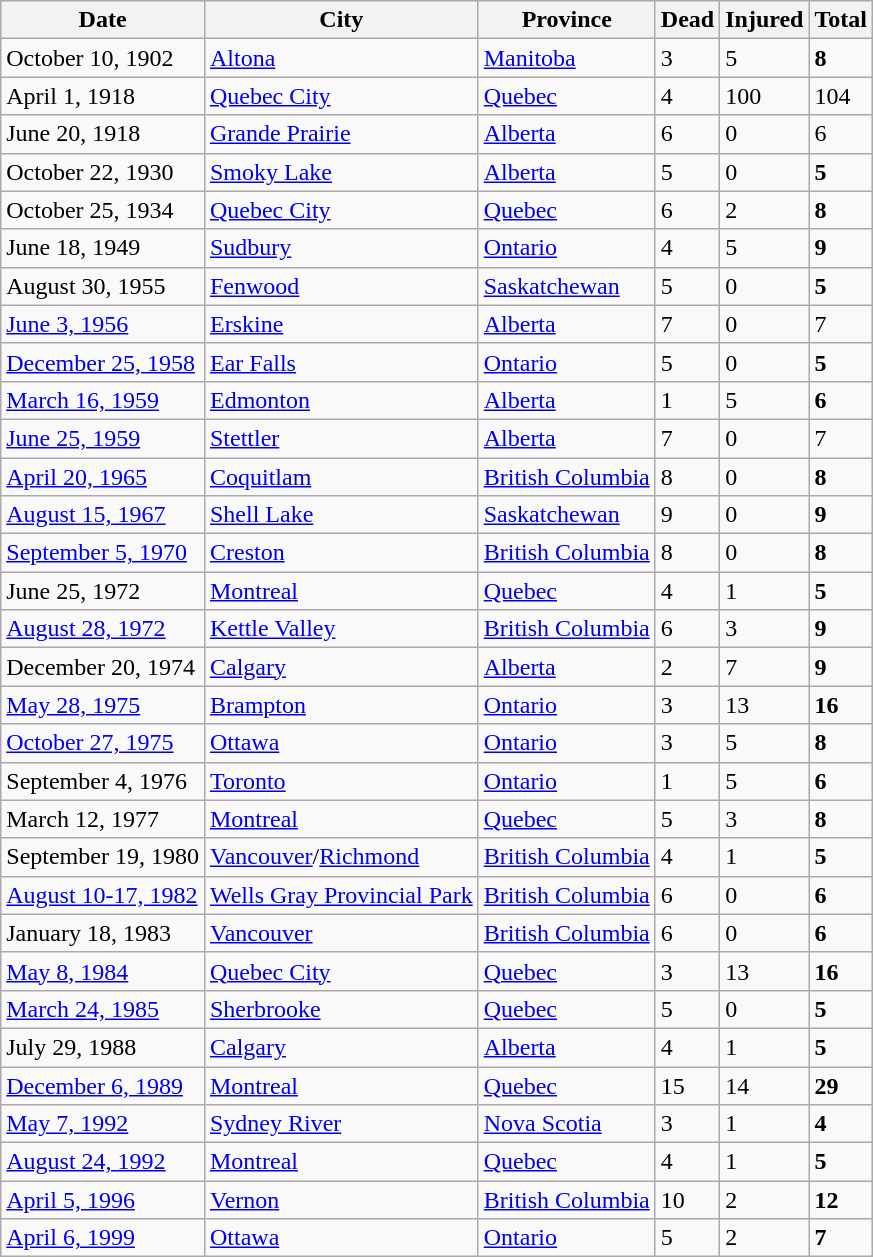<table class="wikitable sortable">
<tr>
<th data-sort-type=date>Date</th>
<th>City</th>
<th>Province</th>
<th>Dead</th>
<th>Injured</th>
<th>Total</th>
</tr>
<tr>
<td>October 10, 1902</td>
<td><a href='#'>Altona</a></td>
<td><a href='#'>Manitoba</a></td>
<td>3</td>
<td>5</td>
<td><strong>8</strong></td>
</tr>
<tr>
<td>April 1, 1918</td>
<td><a href='#'>Quebec City</a></td>
<td><a href='#'>Quebec</a></td>
<td>4</td>
<td>100</td>
<td>104</td>
</tr>
<tr>
<td>June 20, 1918</td>
<td><a href='#'>Grande Prairie</a></td>
<td><a href='#'>Alberta</a></td>
<td>6</td>
<td>0</td>
<td>6</td>
</tr>
<tr>
<td>October 22, 1930</td>
<td><a href='#'>Smoky Lake</a></td>
<td><a href='#'>Alberta</a></td>
<td>5</td>
<td>0</td>
<td><strong>5</strong></td>
</tr>
<tr>
<td>October 25, 1934</td>
<td><a href='#'>Quebec City</a></td>
<td><a href='#'>Quebec</a></td>
<td>6</td>
<td>2</td>
<td><strong>8</strong></td>
</tr>
<tr>
<td>June 18, 1949</td>
<td><a href='#'>Sudbury</a></td>
<td><a href='#'>Ontario</a></td>
<td>4</td>
<td>5</td>
<td><strong>9</strong></td>
</tr>
<tr>
<td>August 30, 1955</td>
<td><a href='#'>Fenwood</a></td>
<td><a href='#'>Saskatchewan</a></td>
<td>5</td>
<td>0</td>
<td><strong>5</strong></td>
</tr>
<tr>
<td><a href='#'>June 3, 1956</a></td>
<td><a href='#'>Erskine</a></td>
<td><a href='#'>Alberta</a></td>
<td>7</td>
<td>0</td>
<td>7</td>
</tr>
<tr>
<td><a href='#'>December 25, 1958</a></td>
<td><a href='#'>Ear Falls</a></td>
<td><a href='#'>Ontario</a></td>
<td>5</td>
<td>0</td>
<td><strong>5</strong></td>
</tr>
<tr>
<td><a href='#'>March 16, 1959</a></td>
<td><a href='#'>Edmonton</a></td>
<td><a href='#'>Alberta</a></td>
<td>1</td>
<td>5</td>
<td><strong>6</strong></td>
</tr>
<tr>
<td><a href='#'>June 25, 1959</a></td>
<td><a href='#'>Stettler</a></td>
<td><a href='#'>Alberta</a></td>
<td>7</td>
<td>0</td>
<td>7</td>
</tr>
<tr>
<td><a href='#'>April 20, 1965</a></td>
<td><a href='#'>Coquitlam</a></td>
<td><a href='#'>British Columbia</a></td>
<td>8</td>
<td>0</td>
<td><strong>8</strong></td>
</tr>
<tr>
<td><a href='#'>August 15, 1967</a></td>
<td><a href='#'>Shell Lake</a></td>
<td><a href='#'>Saskatchewan</a></td>
<td>9</td>
<td>0</td>
<td><strong>9</strong></td>
</tr>
<tr>
<td><a href='#'>September 5, 1970</a></td>
<td><a href='#'>Creston</a></td>
<td><a href='#'>British Columbia</a></td>
<td>8</td>
<td>0</td>
<td><strong>8</strong></td>
</tr>
<tr>
<td>June 25, 1972</td>
<td><a href='#'>Montreal</a></td>
<td><a href='#'>Quebec</a></td>
<td>4</td>
<td>1</td>
<td><strong>5</strong></td>
</tr>
<tr>
<td><a href='#'>August 28, 1972</a></td>
<td><a href='#'>Kettle Valley</a></td>
<td><a href='#'>British Columbia</a></td>
<td>6</td>
<td>3</td>
<td><strong>9</strong></td>
</tr>
<tr>
<td>December 20, 1974</td>
<td><a href='#'>Calgary</a></td>
<td><a href='#'>Alberta</a></td>
<td>2</td>
<td>7</td>
<td><strong>9</strong></td>
</tr>
<tr>
<td><a href='#'>May 28, 1975</a></td>
<td><a href='#'>Brampton</a></td>
<td><a href='#'>Ontario</a></td>
<td>3</td>
<td>13</td>
<td><strong>16</strong></td>
</tr>
<tr>
<td><a href='#'>October 27, 1975</a></td>
<td><a href='#'>Ottawa</a></td>
<td><a href='#'>Ontario</a></td>
<td>3</td>
<td>5</td>
<td><strong>8</strong></td>
</tr>
<tr>
<td>September 4, 1976</td>
<td><a href='#'>Toronto</a></td>
<td><a href='#'>Ontario</a></td>
<td>1</td>
<td>5</td>
<td><strong>6</strong></td>
</tr>
<tr>
<td>March 12, 1977</td>
<td><a href='#'>Montreal</a></td>
<td><a href='#'>Quebec</a></td>
<td>5</td>
<td>3</td>
<td><strong>8</strong></td>
</tr>
<tr>
<td>September 19, 1980</td>
<td><a href='#'>Vancouver</a>/<a href='#'>Richmond</a></td>
<td><a href='#'>British Columbia</a></td>
<td>4</td>
<td>1</td>
<td><strong>5</strong></td>
</tr>
<tr>
<td><a href='#'>August 10-17, 1982</a></td>
<td><a href='#'>Wells Gray Provincial Park</a></td>
<td><a href='#'>British Columbia</a></td>
<td>6</td>
<td>0</td>
<td><strong>6</strong></td>
</tr>
<tr>
<td>January 18, 1983</td>
<td><a href='#'>Vancouver</a></td>
<td><a href='#'>British Columbia</a></td>
<td>6</td>
<td>0</td>
<td><strong>6</strong></td>
</tr>
<tr>
<td><a href='#'>May 8, 1984</a></td>
<td><a href='#'>Quebec City</a></td>
<td><a href='#'>Quebec</a></td>
<td>3</td>
<td>13</td>
<td><strong>16</strong></td>
</tr>
<tr>
<td><a href='#'>March 24, 1985</a></td>
<td><a href='#'>Sherbrooke</a></td>
<td><a href='#'>Quebec</a></td>
<td>5</td>
<td>0</td>
<td><strong>5</strong></td>
</tr>
<tr>
<td>July 29, 1988</td>
<td><a href='#'>Calgary</a></td>
<td><a href='#'>Alberta</a></td>
<td>4</td>
<td>1</td>
<td><strong>5</strong></td>
</tr>
<tr>
<td><a href='#'>December 6, 1989</a></td>
<td><a href='#'>Montreal</a></td>
<td><a href='#'>Quebec</a></td>
<td>15</td>
<td>14</td>
<td><strong>29</strong></td>
</tr>
<tr>
<td><a href='#'>May 7, 1992</a></td>
<td><a href='#'>Sydney River</a></td>
<td><a href='#'>Nova Scotia</a></td>
<td>3</td>
<td>1</td>
<td><strong>4</strong></td>
</tr>
<tr>
<td><a href='#'>August 24, 1992</a></td>
<td><a href='#'>Montreal</a></td>
<td><a href='#'>Quebec</a></td>
<td>4</td>
<td>1</td>
<td><strong>5</strong></td>
</tr>
<tr>
<td><a href='#'>April 5, 1996</a></td>
<td><a href='#'>Vernon</a></td>
<td><a href='#'>British Columbia</a></td>
<td>10</td>
<td>2</td>
<td><strong>12</strong></td>
</tr>
<tr>
<td><a href='#'>April 6, 1999</a></td>
<td><a href='#'>Ottawa</a></td>
<td><a href='#'>Ontario</a></td>
<td>5</td>
<td>2</td>
<td><strong>7</strong></td>
</tr>
</table>
